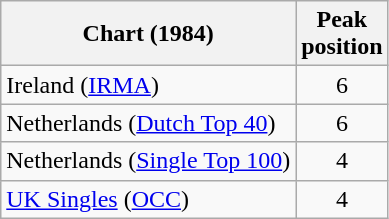<table class="wikitable sortable">
<tr>
<th align="left">Chart (1984)</th>
<th style="text-align:center;">Peak<br>position</th>
</tr>
<tr>
<td>Ireland (<a href='#'>IRMA</a>)</td>
<td style="text-align:center;">6</td>
</tr>
<tr>
<td>Netherlands (<a href='#'>Dutch Top 40</a>)</td>
<td style="text-align:center;">6</td>
</tr>
<tr>
<td>Netherlands (<a href='#'>Single Top 100</a>)</td>
<td style="text-align:center;">4</td>
</tr>
<tr>
<td><a href='#'>UK Singles</a> (<a href='#'>OCC</a>)</td>
<td style="text-align:center;">4</td>
</tr>
</table>
